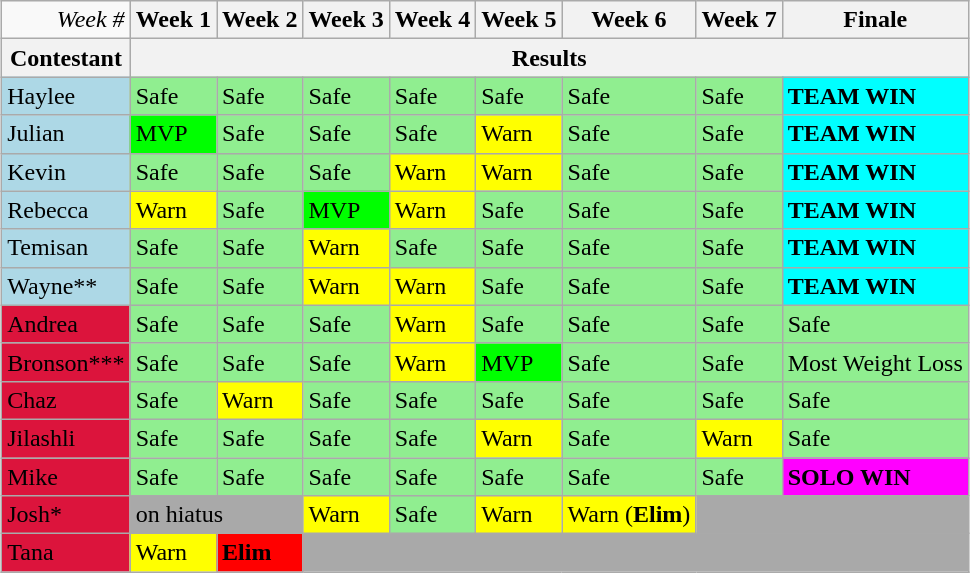<table class="wikitable" style="margin:1em auto">
<tr>
<td align="right"><em>Week #</em></td>
<th>Week 1</th>
<th>Week 2</th>
<th>Week 3</th>
<th>Week 4</th>
<th>Week 5</th>
<th>Week 6</th>
<th>Week 7</th>
<th>Finale</th>
</tr>
<tr>
<th>Contestant</th>
<th colspan="8" align="center">Results</th>
</tr>
<tr>
<td bgcolor="lightblue">Haylee</td>
<td bgcolor="lightgreen">Safe</td>
<td bgcolor="lightgreen">Safe</td>
<td bgcolor="lightgreen">Safe</td>
<td bgcolor="lightgreen">Safe</td>
<td bgcolor="lightgreen">Safe</td>
<td bgcolor="lightgreen">Safe</td>
<td bgcolor="lightgreen">Safe</td>
<td bgcolor="aqua"><strong>TEAM WIN</strong></td>
</tr>
<tr>
<td bgcolor="lightblue">Julian</td>
<td bgcolor="lime">MVP</td>
<td bgcolor="lightgreen">Safe</td>
<td bgcolor="lightgreen">Safe</td>
<td bgcolor="lightgreen">Safe</td>
<td bgcolor="yellow">Warn</td>
<td bgcolor="lightgreen">Safe</td>
<td bgcolor="lightgreen">Safe</td>
<td bgcolor="aqua"><strong>TEAM WIN</strong></td>
</tr>
<tr>
<td bgcolor="lightblue">Kevin</td>
<td bgcolor="lightgreen">Safe</td>
<td bgcolor="lightgreen">Safe</td>
<td bgcolor="lightgreen">Safe</td>
<td bgcolor="yellow">Warn</td>
<td bgcolor="yellow">Warn</td>
<td bgcolor="lightgreen">Safe</td>
<td bgcolor="lightgreen">Safe</td>
<td bgcolor="aqua"><strong>TEAM WIN</strong></td>
</tr>
<tr>
<td bgcolor="lightblue">Rebecca</td>
<td bgcolor="yellow">Warn</td>
<td bgcolor="lightgreen">Safe</td>
<td bgcolor="lime">MVP</td>
<td bgcolor="yellow">Warn</td>
<td bgcolor="lightgreen">Safe</td>
<td bgcolor="lightgreen">Safe</td>
<td bgcolor="lightgreen">Safe</td>
<td bgcolor="aqua"><strong>TEAM WIN</strong></td>
</tr>
<tr>
<td bgcolor="lightblue">Temisan</td>
<td bgcolor="lightgreen">Safe</td>
<td bgcolor="lightgreen">Safe</td>
<td bgcolor="yellow">Warn</td>
<td bgcolor="lightgreen">Safe</td>
<td bgcolor="lightgreen">Safe</td>
<td bgcolor="lightgreen">Safe</td>
<td bgcolor="lightgreen">Safe</td>
<td bgcolor="aqua"><strong>TEAM WIN</strong></td>
</tr>
<tr>
<td bgcolor="lightblue">Wayne**</td>
<td bgcolor="lightgreen">Safe</td>
<td bgcolor="lightgreen">Safe</td>
<td bgcolor="yellow">Warn</td>
<td bgcolor="yellow">Warn</td>
<td bgcolor="lightgreen">Safe</td>
<td bgcolor="lightgreen">Safe</td>
<td bgcolor="lightgreen">Safe</td>
<td bgcolor="aqua"><strong>TEAM WIN</strong></td>
</tr>
<tr>
<td bgcolor="crimson">Andrea</td>
<td bgcolor="lightgreen">Safe</td>
<td bgcolor="lightgreen">Safe</td>
<td bgcolor="lightgreen">Safe</td>
<td bgcolor="yellow">Warn</td>
<td bgcolor="lightgreen">Safe</td>
<td bgcolor="lightgreen">Safe</td>
<td bgcolor="lightgreen">Safe</td>
<td bgcolor="lightgreen">Safe</td>
</tr>
<tr>
<td bgcolor="crimson">Bronson***</td>
<td bgcolor="lightgreen">Safe</td>
<td bgcolor="lightgreen">Safe</td>
<td bgcolor="lightgreen">Safe</td>
<td bgcolor="yellow">Warn</td>
<td bgcolor="lime">MVP</td>
<td bgcolor="lightgreen">Safe</td>
<td bgcolor="lightgreen">Safe</td>
<td bgcolor="lightgreen">Most Weight Loss</td>
</tr>
<tr>
<td bgcolor="crimson">Chaz</td>
<td bgcolor="lightgreen">Safe</td>
<td bgcolor="yellow">Warn</td>
<td bgcolor="lightgreen">Safe</td>
<td bgcolor="lightgreen">Safe</td>
<td bgcolor="lightgreen">Safe</td>
<td bgcolor="lightgreen">Safe</td>
<td bgcolor="lightgreen">Safe</td>
<td bgcolor="lightgreen">Safe</td>
</tr>
<tr>
<td bgcolor="crimson">Jilashli</td>
<td bgcolor="lightgreen">Safe</td>
<td bgcolor="lightgreen">Safe</td>
<td bgcolor="lightgreen">Safe</td>
<td bgcolor="lightgreen">Safe</td>
<td bgcolor="yellow">Warn</td>
<td bgcolor="lightgreen">Safe</td>
<td bgcolor="yellow">Warn</td>
<td bgcolor="lightgreen">Safe</td>
</tr>
<tr>
<td bgcolor="crimson">Mike</td>
<td bgcolor="lightgreen">Safe</td>
<td bgcolor="lightgreen">Safe</td>
<td bgcolor="lightgreen">Safe</td>
<td bgcolor="lightgreen">Safe</td>
<td bgcolor="lightgreen">Safe</td>
<td bgcolor="lightgreen">Safe</td>
<td bgcolor="lightgreen">Safe</td>
<td bgcolor="Fuchsia"><strong>SOLO WIN</strong></td>
</tr>
<tr>
<td bgcolor="crimson">Josh*</td>
<td colspan="2" bgcolor="darkgray">on hiatus</td>
<td bgcolor="yellow">Warn</td>
<td bgcolor="lightgreen">Safe</td>
<td bgcolor="yellow">Warn</td>
<td bgcolor="yellow">Warn (<strong>Elim</strong>)</td>
<td colspan="2" bgcolor="darkgray"></td>
</tr>
<tr>
<td bgcolor="crimson">Tana</td>
<td bgcolor="yellow">Warn</td>
<td bgcolor="red"><strong>Elim</strong></td>
<td colspan="6" bgcolor="darkgray"></td>
</tr>
</table>
